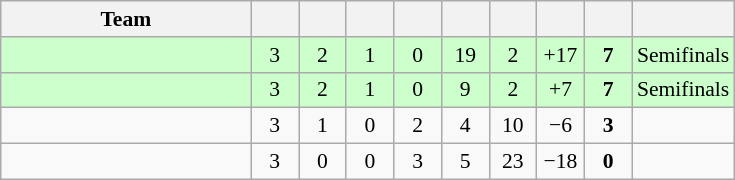<table class="wikitable" style="text-align: center; font-size:90% ">
<tr>
<th width=160>Team</th>
<th width=25></th>
<th width=25></th>
<th width=25></th>
<th width=25></th>
<th width=25></th>
<th width=25></th>
<th width=25></th>
<th width=25></th>
<th width=25></th>
</tr>
<tr bgcolor="ccffcc">
<td align=left></td>
<td>3</td>
<td>2</td>
<td>1</td>
<td>0</td>
<td>19</td>
<td>2</td>
<td>+17</td>
<td><strong>7</strong></td>
<td>Semifinals</td>
</tr>
<tr bgcolor="ccffcc">
<td align=left></td>
<td>3</td>
<td>2</td>
<td>1</td>
<td>0</td>
<td>9</td>
<td>2</td>
<td>+7</td>
<td><strong>7</strong></td>
<td>Semifinals</td>
</tr>
<tr>
<td align=left></td>
<td>3</td>
<td>1</td>
<td>0</td>
<td>2</td>
<td>4</td>
<td>10</td>
<td>−6</td>
<td><strong>3</strong></td>
<td></td>
</tr>
<tr>
<td align=left></td>
<td>3</td>
<td>0</td>
<td>0</td>
<td>3</td>
<td>5</td>
<td>23</td>
<td>−18</td>
<td><strong>0</strong></td>
<td></td>
</tr>
</table>
